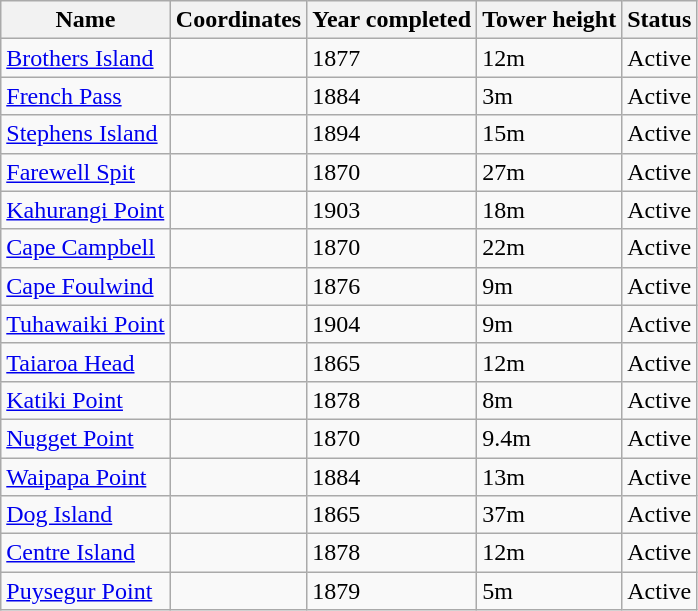<table class="wikitable sortable">
<tr>
<th>Name</th>
<th>Coordinates</th>
<th>Year completed</th>
<th>Tower height</th>
<th>Status</th>
</tr>
<tr>
<td><a href='#'>Brothers Island</a></td>
<td></td>
<td>1877</td>
<td>12m</td>
<td>Active</td>
</tr>
<tr>
<td><a href='#'>French Pass</a></td>
<td></td>
<td>1884</td>
<td>3m</td>
<td>Active</td>
</tr>
<tr>
<td><a href='#'>Stephens Island</a></td>
<td></td>
<td>1894</td>
<td>15m</td>
<td>Active</td>
</tr>
<tr>
<td><a href='#'>Farewell Spit</a></td>
<td></td>
<td>1870</td>
<td>27m</td>
<td>Active</td>
</tr>
<tr>
<td><a href='#'>Kahurangi Point</a></td>
<td></td>
<td>1903</td>
<td>18m</td>
<td>Active</td>
</tr>
<tr>
<td><a href='#'>Cape Campbell</a></td>
<td></td>
<td>1870</td>
<td>22m</td>
<td>Active</td>
</tr>
<tr>
<td><a href='#'>Cape Foulwind</a></td>
<td></td>
<td>1876</td>
<td>9m</td>
<td>Active</td>
</tr>
<tr>
<td><a href='#'>Tuhawaiki Point</a></td>
<td></td>
<td>1904</td>
<td>9m</td>
<td>Active</td>
</tr>
<tr>
<td><a href='#'>Taiaroa Head</a></td>
<td> </td>
<td>1865</td>
<td>12m</td>
<td>Active</td>
</tr>
<tr>
<td><a href='#'>Katiki Point</a></td>
<td></td>
<td>1878</td>
<td>8m</td>
<td>Active</td>
</tr>
<tr>
<td><a href='#'>Nugget Point</a></td>
<td></td>
<td>1870</td>
<td>9.4m</td>
<td>Active</td>
</tr>
<tr>
<td><a href='#'>Waipapa Point</a></td>
<td></td>
<td>1884</td>
<td>13m</td>
<td>Active</td>
</tr>
<tr>
<td><a href='#'>Dog Island</a></td>
<td></td>
<td>1865</td>
<td>37m</td>
<td>Active</td>
</tr>
<tr>
<td><a href='#'>Centre Island</a></td>
<td></td>
<td>1878</td>
<td>12m</td>
<td>Active</td>
</tr>
<tr>
<td><a href='#'>Puysegur Point</a></td>
<td></td>
<td>1879</td>
<td>5m</td>
<td>Active</td>
</tr>
</table>
